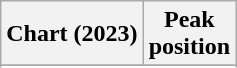<table class="wikitable sortable plainrowheaders" style="text-align:center">
<tr>
<th>Chart (2023)</th>
<th>Peak<br>position</th>
</tr>
<tr>
</tr>
<tr>
</tr>
<tr>
</tr>
<tr>
</tr>
<tr>
</tr>
</table>
